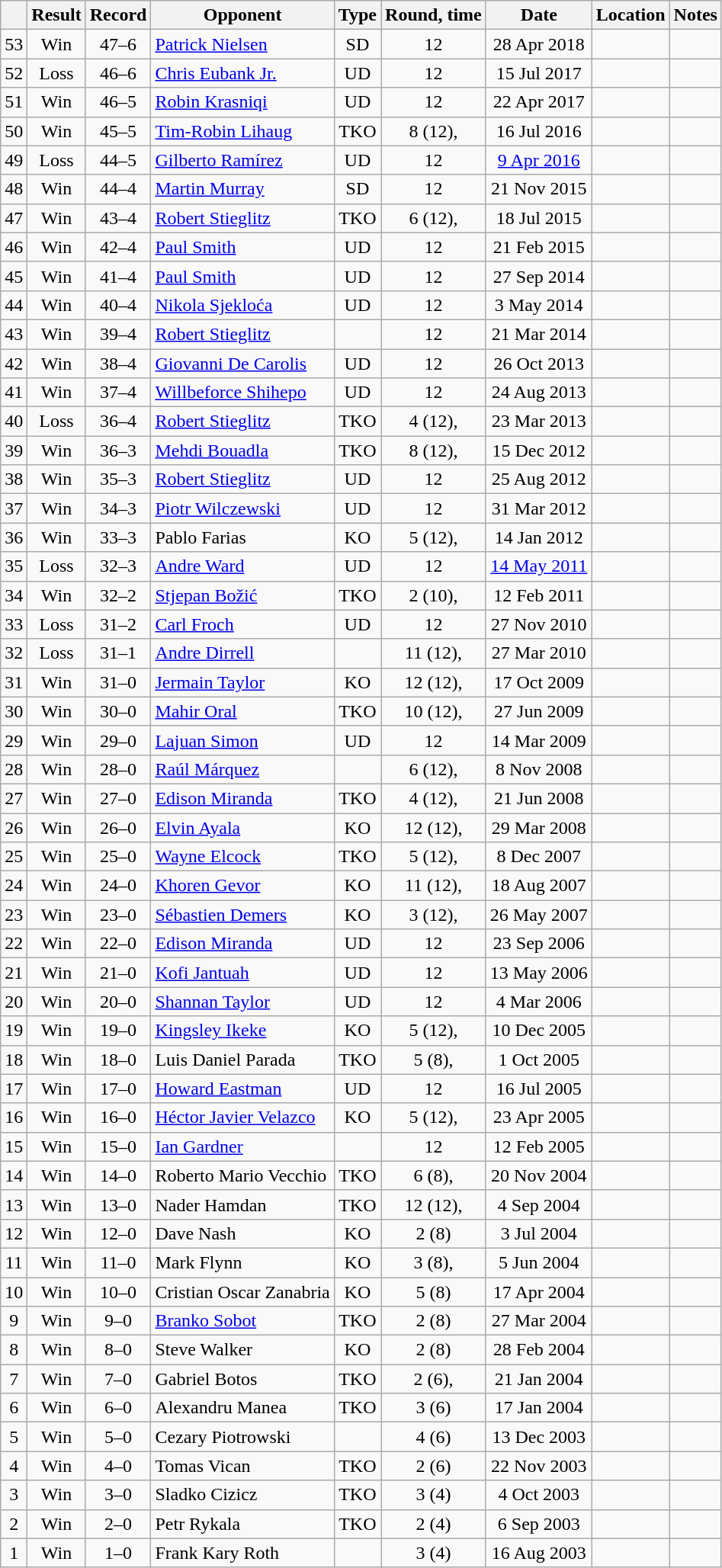<table class="wikitable" style="text-align:center">
<tr>
<th></th>
<th>Result</th>
<th>Record</th>
<th>Opponent</th>
<th>Type</th>
<th>Round, time</th>
<th>Date</th>
<th>Location</th>
<th>Notes</th>
</tr>
<tr>
<td>53</td>
<td>Win</td>
<td>47–6</td>
<td style="text-align:left;"><a href='#'>Patrick Nielsen</a></td>
<td>SD</td>
<td>12</td>
<td>28 Apr 2018</td>
<td style="text-align:left;"></td>
<td style="text-align:left;"></td>
</tr>
<tr>
<td>52</td>
<td>Loss</td>
<td>46–6</td>
<td style="text-align:left;"><a href='#'>Chris Eubank Jr.</a></td>
<td>UD</td>
<td>12</td>
<td>15 Jul 2017</td>
<td style="text-align:left;"></td>
<td style="text-align:left;"></td>
</tr>
<tr>
<td>51</td>
<td>Win</td>
<td>46–5</td>
<td style="text-align:left;"><a href='#'>Robin Krasniqi</a></td>
<td>UD</td>
<td>12</td>
<td>22 Apr 2017</td>
<td style="text-align:left;"></td>
<td></td>
</tr>
<tr>
<td>50</td>
<td>Win</td>
<td>45–5</td>
<td style="text-align:left;"><a href='#'>Tim-Robin Lihaug</a></td>
<td>TKO</td>
<td>8 (12), </td>
<td>16 Jul 2016</td>
<td style="text-align:left;"></td>
<td style="text-align:left;"></td>
</tr>
<tr>
<td>49</td>
<td>Loss</td>
<td>44–5</td>
<td style="text-align:left;"><a href='#'>Gilberto Ramírez</a></td>
<td>UD</td>
<td>12</td>
<td><a href='#'>9 Apr 2016</a></td>
<td style="text-align:left;"></td>
<td style="text-align:left;"></td>
</tr>
<tr>
<td>48</td>
<td>Win</td>
<td>44–4</td>
<td style="text-align:left;"><a href='#'>Martin Murray</a></td>
<td>SD</td>
<td>12</td>
<td>21 Nov 2015</td>
<td style="text-align:left;"></td>
<td style="text-align:left;"></td>
</tr>
<tr>
<td>47</td>
<td>Win</td>
<td>43–4</td>
<td style="text-align:left;"><a href='#'>Robert Stieglitz</a></td>
<td>TKO</td>
<td>6 (12), </td>
<td>18 Jul 2015</td>
<td style="text-align:left;"></td>
<td style="text-align:left;"></td>
</tr>
<tr>
<td>46</td>
<td>Win</td>
<td>42–4</td>
<td style="text-align:left;"><a href='#'>Paul Smith</a></td>
<td>UD</td>
<td>12</td>
<td>21 Feb 2015</td>
<td style="text-align:left;"></td>
<td style="text-align:left;"></td>
</tr>
<tr>
<td>45</td>
<td>Win</td>
<td>41–4</td>
<td style="text-align:left;"><a href='#'>Paul Smith</a></td>
<td>UD</td>
<td>12</td>
<td>27 Sep 2014</td>
<td style="text-align:left;"></td>
<td style="text-align:left;"></td>
</tr>
<tr>
<td>44</td>
<td>Win</td>
<td>40–4</td>
<td style="text-align:left;"><a href='#'>Nikola Sjekloća</a></td>
<td>UD</td>
<td>12</td>
<td>3 May 2014</td>
<td style="text-align:left;"></td>
<td style="text-align:left;"></td>
</tr>
<tr>
<td>43</td>
<td>Win</td>
<td>39–4</td>
<td style="text-align:left;"><a href='#'>Robert Stieglitz</a></td>
<td></td>
<td>12</td>
<td>21 Mar 2014</td>
<td style="text-align:left;"></td>
<td style="text-align:left;"></td>
</tr>
<tr>
<td>42</td>
<td>Win</td>
<td>38–4</td>
<td style="text-align:left;"><a href='#'>Giovanni De Carolis</a></td>
<td>UD</td>
<td>12</td>
<td>26 Oct 2013</td>
<td style="text-align:left;"></td>
<td style="text-align:left;"></td>
</tr>
<tr>
<td>41</td>
<td>Win</td>
<td>37–4</td>
<td style="text-align:left;"><a href='#'>Willbeforce Shihepo</a></td>
<td>UD</td>
<td>12</td>
<td>24 Aug 2013</td>
<td style="text-align:left;"></td>
<td style="text-align:left;"></td>
</tr>
<tr>
<td>40</td>
<td>Loss</td>
<td>36–4</td>
<td style="text-align:left;"><a href='#'>Robert Stieglitz</a></td>
<td>TKO</td>
<td>4 (12), </td>
<td>23 Mar 2013</td>
<td style="text-align:left;"></td>
<td style="text-align:left;"></td>
</tr>
<tr>
<td>39</td>
<td>Win</td>
<td>36–3</td>
<td style="text-align:left;"><a href='#'>Mehdi Bouadla</a></td>
<td>TKO</td>
<td>8 (12), </td>
<td>15 Dec 2012</td>
<td style="text-align:left;"></td>
<td style="text-align:left;"></td>
</tr>
<tr>
<td>38</td>
<td>Win</td>
<td>35–3</td>
<td style="text-align:left;"><a href='#'>Robert Stieglitz</a></td>
<td>UD</td>
<td>12</td>
<td>25 Aug 2012</td>
<td style="text-align:left;"></td>
<td style="text-align:left;"></td>
</tr>
<tr>
<td>37</td>
<td>Win</td>
<td>34–3</td>
<td style="text-align:left;"><a href='#'>Piotr Wilczewski</a></td>
<td>UD</td>
<td>12</td>
<td>31 Mar 2012</td>
<td style="text-align:left;"></td>
<td style="text-align:left;"></td>
</tr>
<tr>
<td>36</td>
<td>Win</td>
<td>33–3</td>
<td style="text-align:left;">Pablo Farias</td>
<td>KO</td>
<td>5 (12), </td>
<td>14 Jan 2012</td>
<td style="text-align:left;"></td>
<td style="text-align:left;"></td>
</tr>
<tr>
<td>35</td>
<td>Loss</td>
<td>32–3</td>
<td style="text-align:left;"><a href='#'>Andre Ward</a></td>
<td>UD</td>
<td>12</td>
<td><a href='#'>14 May 2011</a></td>
<td style="text-align:left;"></td>
<td style="text-align:left;"></td>
</tr>
<tr>
<td>34</td>
<td>Win</td>
<td>32–2</td>
<td style="text-align:left;"><a href='#'>Stjepan Božić</a></td>
<td>TKO</td>
<td>2 (10), </td>
<td>12 Feb 2011</td>
<td style="text-align:left;"></td>
<td></td>
</tr>
<tr>
<td>33</td>
<td>Loss</td>
<td>31–2</td>
<td style="text-align:left;"><a href='#'>Carl Froch</a></td>
<td>UD</td>
<td>12</td>
<td>27 Nov 2010</td>
<td style="text-align:left;"></td>
<td style="text-align:left;"></td>
</tr>
<tr>
<td>32</td>
<td>Loss</td>
<td>31–1</td>
<td style="text-align:left;"><a href='#'>Andre Dirrell</a></td>
<td></td>
<td>11 (12), </td>
<td>27 Mar 2010</td>
<td style="text-align:left;"></td>
<td style="text-align:left;"></td>
</tr>
<tr>
<td>31</td>
<td>Win</td>
<td>31–0</td>
<td style="text-align:left;"><a href='#'>Jermain Taylor</a></td>
<td>KO</td>
<td>12 (12), </td>
<td>17 Oct 2009</td>
<td style="text-align:left;"></td>
<td style="text-align:left;"></td>
</tr>
<tr>
<td>30</td>
<td>Win</td>
<td>30–0</td>
<td style="text-align:left;"><a href='#'>Mahir Oral</a></td>
<td>TKO</td>
<td>10 (12), </td>
<td>27 Jun 2009</td>
<td style="text-align:left;"></td>
<td style="text-align:left;"></td>
</tr>
<tr>
<td>29</td>
<td>Win</td>
<td>29–0</td>
<td style="text-align:left;"><a href='#'>Lajuan Simon</a></td>
<td>UD</td>
<td>12</td>
<td>14 Mar 2009</td>
<td style="text-align:left;"></td>
<td style="text-align:left;"></td>
</tr>
<tr>
<td>28</td>
<td>Win</td>
<td>28–0</td>
<td style="text-align:left;"><a href='#'>Raúl Márquez</a></td>
<td></td>
<td>6 (12), </td>
<td>8 Nov 2008</td>
<td style="text-align:left;"></td>
<td style="text-align:left;"></td>
</tr>
<tr>
<td>27</td>
<td>Win</td>
<td>27–0</td>
<td style="text-align:left;"><a href='#'>Edison Miranda</a></td>
<td>TKO</td>
<td>4 (12), </td>
<td>21 Jun 2008</td>
<td style="text-align:left;"></td>
<td></td>
</tr>
<tr>
<td>26</td>
<td>Win</td>
<td>26–0</td>
<td style="text-align:left;"><a href='#'>Elvin Ayala</a></td>
<td>KO</td>
<td>12 (12), </td>
<td>29 Mar 2008</td>
<td style="text-align:left;"></td>
<td style="text-align:left;"></td>
</tr>
<tr>
<td>25</td>
<td>Win</td>
<td>25–0</td>
<td style="text-align:left;"><a href='#'>Wayne Elcock</a></td>
<td>TKO</td>
<td>5 (12), </td>
<td>8 Dec 2007</td>
<td style="text-align:left;"></td>
<td style="text-align:left;"></td>
</tr>
<tr>
<td>24</td>
<td>Win</td>
<td>24–0</td>
<td style="text-align:left;"><a href='#'>Khoren Gevor</a></td>
<td>KO</td>
<td>11 (12), </td>
<td>18 Aug 2007</td>
<td style="text-align:left;"></td>
<td style="text-align:left;"></td>
</tr>
<tr>
<td>23</td>
<td>Win</td>
<td>23–0</td>
<td style="text-align:left;"><a href='#'>Sébastien Demers</a></td>
<td>KO</td>
<td>3 (12), </td>
<td>26 May 2007</td>
<td style="text-align:left;"></td>
<td style="text-align:left;"></td>
</tr>
<tr>
<td>22</td>
<td>Win</td>
<td>22–0</td>
<td style="text-align:left;"><a href='#'>Edison Miranda</a></td>
<td>UD</td>
<td>12</td>
<td>23 Sep 2006</td>
<td style="text-align:left;"></td>
<td style="text-align:left;"></td>
</tr>
<tr>
<td>21</td>
<td>Win</td>
<td>21–0</td>
<td style="text-align:left;"><a href='#'>Kofi Jantuah</a></td>
<td>UD</td>
<td>12</td>
<td>13 May 2006</td>
<td style="text-align:left;"></td>
<td style="text-align:left;"></td>
</tr>
<tr>
<td>20</td>
<td>Win</td>
<td>20–0</td>
<td style="text-align:left;"><a href='#'>Shannan Taylor</a></td>
<td>UD</td>
<td>12</td>
<td>4 Mar 2006</td>
<td style="text-align:left;"></td>
<td style="text-align:left;"></td>
</tr>
<tr>
<td>19</td>
<td>Win</td>
<td>19–0</td>
<td style="text-align:left;"><a href='#'>Kingsley Ikeke</a></td>
<td>KO</td>
<td>5 (12), </td>
<td>10 Dec 2005</td>
<td style="text-align:left;"></td>
<td style="text-align:left;"></td>
</tr>
<tr>
<td>18</td>
<td>Win</td>
<td>18–0</td>
<td style="text-align:left;">Luis Daniel Parada</td>
<td>TKO</td>
<td>5 (8), </td>
<td>1 Oct 2005</td>
<td style="text-align:left;"></td>
<td></td>
</tr>
<tr>
<td>17</td>
<td>Win</td>
<td>17–0</td>
<td style="text-align:left;"><a href='#'>Howard Eastman</a></td>
<td>UD</td>
<td>12</td>
<td>16 Jul 2005</td>
<td style="text-align:left;"></td>
<td style="text-align:left;"></td>
</tr>
<tr>
<td>16</td>
<td>Win</td>
<td>16–0</td>
<td style="text-align:left;"><a href='#'>Héctor Javier Velazco</a></td>
<td>KO</td>
<td>5 (12), </td>
<td>23 Apr 2005</td>
<td style="text-align:left;"></td>
<td style="text-align:left;"></td>
</tr>
<tr>
<td>15</td>
<td>Win</td>
<td>15–0</td>
<td style="text-align:left;"><a href='#'>Ian Gardner</a></td>
<td></td>
<td>12</td>
<td>12 Feb 2005</td>
<td style="text-align:left;"></td>
<td style="text-align:left;"></td>
</tr>
<tr>
<td>14</td>
<td>Win</td>
<td>14–0</td>
<td style="text-align:left;">Roberto Mario Vecchio</td>
<td>TKO</td>
<td>6 (8), </td>
<td>20 Nov 2004</td>
<td style="text-align:left;"></td>
<td></td>
</tr>
<tr>
<td>13</td>
<td>Win</td>
<td>13–0</td>
<td style="text-align:left;">Nader Hamdan</td>
<td>TKO</td>
<td>12 (12), </td>
<td>4 Sep 2004</td>
<td style="text-align:left;"></td>
<td style="text-align:left;"></td>
</tr>
<tr>
<td>12</td>
<td>Win</td>
<td>12–0</td>
<td style="text-align:left;">Dave Nash</td>
<td>KO</td>
<td>2 (8)</td>
<td>3 Jul 2004</td>
<td style="text-align:left;"></td>
<td></td>
</tr>
<tr>
<td>11</td>
<td>Win</td>
<td>11–0</td>
<td style="text-align:left;">Mark Flynn</td>
<td>KO</td>
<td>3 (8), </td>
<td>5 Jun 2004</td>
<td style="text-align:left;"></td>
<td></td>
</tr>
<tr>
<td>10</td>
<td>Win</td>
<td>10–0</td>
<td style="text-align:left;">Cristian Oscar Zanabria</td>
<td>KO</td>
<td>5 (8)</td>
<td>17 Apr 2004</td>
<td style="text-align:left;"></td>
<td></td>
</tr>
<tr>
<td>9</td>
<td>Win</td>
<td>9–0</td>
<td style="text-align:left;"><a href='#'>Branko Sobot</a></td>
<td>TKO</td>
<td>2 (8)</td>
<td>27 Mar 2004</td>
<td style="text-align:left;"></td>
<td></td>
</tr>
<tr>
<td>8</td>
<td>Win</td>
<td>8–0</td>
<td style="text-align:left;">Steve Walker</td>
<td>KO</td>
<td>2 (8)</td>
<td>28 Feb 2004</td>
<td style="text-align:left;"></td>
<td></td>
</tr>
<tr>
<td>7</td>
<td>Win</td>
<td>7–0</td>
<td style="text-align:left;">Gabriel Botos</td>
<td>TKO</td>
<td>2 (6), </td>
<td>21 Jan 2004</td>
<td style="text-align:left;"></td>
<td></td>
</tr>
<tr>
<td>6</td>
<td>Win</td>
<td>6–0</td>
<td style="text-align:left;">Alexandru Manea</td>
<td>TKO</td>
<td>3 (6)</td>
<td>17 Jan 2004</td>
<td style="text-align:left;"></td>
<td></td>
</tr>
<tr>
<td>5</td>
<td>Win</td>
<td>5–0</td>
<td style="text-align:left;">Cezary Piotrowski</td>
<td></td>
<td>4 (6)</td>
<td>13 Dec 2003</td>
<td style="text-align:left;"></td>
<td></td>
</tr>
<tr>
<td>4</td>
<td>Win</td>
<td>4–0</td>
<td style="text-align:left;">Tomas Vican</td>
<td>TKO</td>
<td>2 (6)</td>
<td>22 Nov 2003</td>
<td style="text-align:left;"></td>
<td></td>
</tr>
<tr>
<td>3</td>
<td>Win</td>
<td>3–0</td>
<td style="text-align:left;">Sladko Cizicz</td>
<td>TKO</td>
<td>3 (4)</td>
<td>4 Oct 2003</td>
<td style="text-align:left;"></td>
<td></td>
</tr>
<tr>
<td>2</td>
<td>Win</td>
<td>2–0</td>
<td style="text-align:left;">Petr Rykala</td>
<td>TKO</td>
<td>2 (4)</td>
<td>6 Sep 2003</td>
<td style="text-align:left;"></td>
<td></td>
</tr>
<tr>
<td>1</td>
<td>Win</td>
<td>1–0</td>
<td style="text-align:left;">Frank Kary Roth</td>
<td></td>
<td>3 (4)</td>
<td>16 Aug 2003</td>
<td style="text-align:left;"></td>
<td></td>
</tr>
</table>
